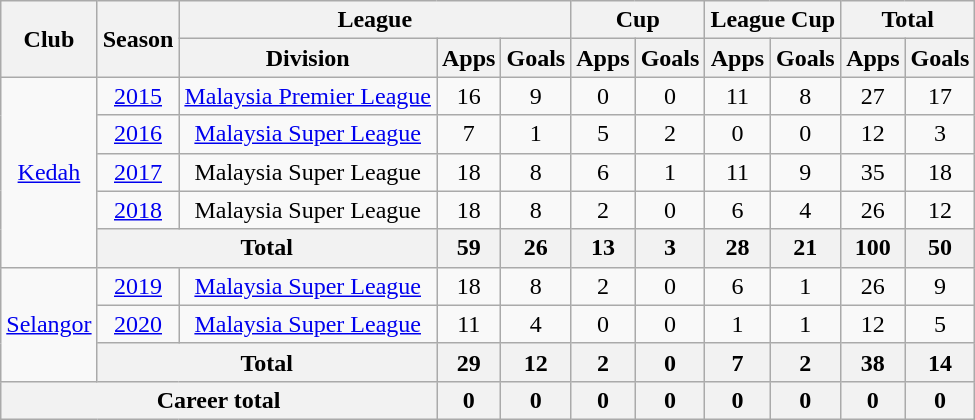<table class=wikitable style="text-align:center">
<tr>
<th rowspan=2>Club</th>
<th rowspan=2>Season</th>
<th colspan=3>League</th>
<th colspan=2>Cup</th>
<th colspan=2>League Cup</th>
<th colspan=2>Total</th>
</tr>
<tr>
<th>Division</th>
<th>Apps</th>
<th>Goals</th>
<th>Apps</th>
<th>Goals</th>
<th>Apps</th>
<th>Goals</th>
<th>Apps</th>
<th>Goals</th>
</tr>
<tr>
<td rowspan="5"><a href='#'>Kedah</a></td>
<td><a href='#'>2015</a></td>
<td><a href='#'>Malaysia Premier League</a></td>
<td>16</td>
<td>9</td>
<td>0</td>
<td>0</td>
<td>11</td>
<td>8</td>
<td>27</td>
<td>17</td>
</tr>
<tr>
<td><a href='#'>2016</a></td>
<td><a href='#'>Malaysia Super League</a></td>
<td>7</td>
<td>1</td>
<td>5</td>
<td>2</td>
<td>0</td>
<td>0</td>
<td>12</td>
<td>3</td>
</tr>
<tr>
<td><a href='#'>2017</a></td>
<td>Malaysia Super League</td>
<td>18</td>
<td>8</td>
<td>6</td>
<td>1</td>
<td>11</td>
<td>9</td>
<td>35</td>
<td>18</td>
</tr>
<tr>
<td><a href='#'>2018</a></td>
<td>Malaysia Super League</td>
<td>18</td>
<td>8</td>
<td>2</td>
<td>0</td>
<td>6</td>
<td>4</td>
<td>26</td>
<td>12</td>
</tr>
<tr>
<th colspan="2" valign="center">Total</th>
<th>59</th>
<th>26</th>
<th>13</th>
<th>3</th>
<th>28</th>
<th>21</th>
<th>100</th>
<th>50</th>
</tr>
<tr>
<td rowspan="3"><a href='#'>Selangor</a></td>
<td><a href='#'>2019</a></td>
<td><a href='#'>Malaysia Super League</a></td>
<td>18</td>
<td>8</td>
<td>2</td>
<td>0</td>
<td>6</td>
<td>1</td>
<td>26</td>
<td>9</td>
</tr>
<tr>
<td><a href='#'>2020</a></td>
<td><a href='#'>Malaysia Super League</a></td>
<td>11</td>
<td>4</td>
<td>0</td>
<td>0</td>
<td>1</td>
<td>1</td>
<td>12</td>
<td>5</td>
</tr>
<tr>
<th colspan="2" valign="center">Total</th>
<th>29</th>
<th>12</th>
<th>2</th>
<th>0</th>
<th>7</th>
<th>2</th>
<th>38</th>
<th>14</th>
</tr>
<tr>
<th colspan="3">Career total</th>
<th>0</th>
<th>0</th>
<th>0</th>
<th>0</th>
<th>0</th>
<th>0</th>
<th>0</th>
<th>0</th>
</tr>
</table>
